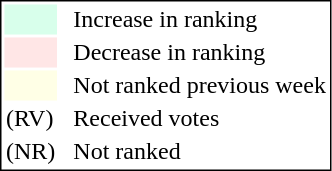<table style="border:1px solid black;">
<tr>
<td style="background:#D8FFEB; width:20px;"></td>
<td> </td>
<td>Increase in ranking</td>
</tr>
<tr>
<td style="background:#FFE6E6; width:20px;"></td>
<td> </td>
<td>Decrease in ranking</td>
</tr>
<tr>
<td style="background:#FFFFE6; width:20px;"></td>
<td> </td>
<td>Not ranked previous week</td>
</tr>
<tr>
<td>(RV)</td>
<td> </td>
<td>Received votes</td>
</tr>
<tr>
<td>(NR)</td>
<td> </td>
<td>Not ranked</td>
</tr>
</table>
